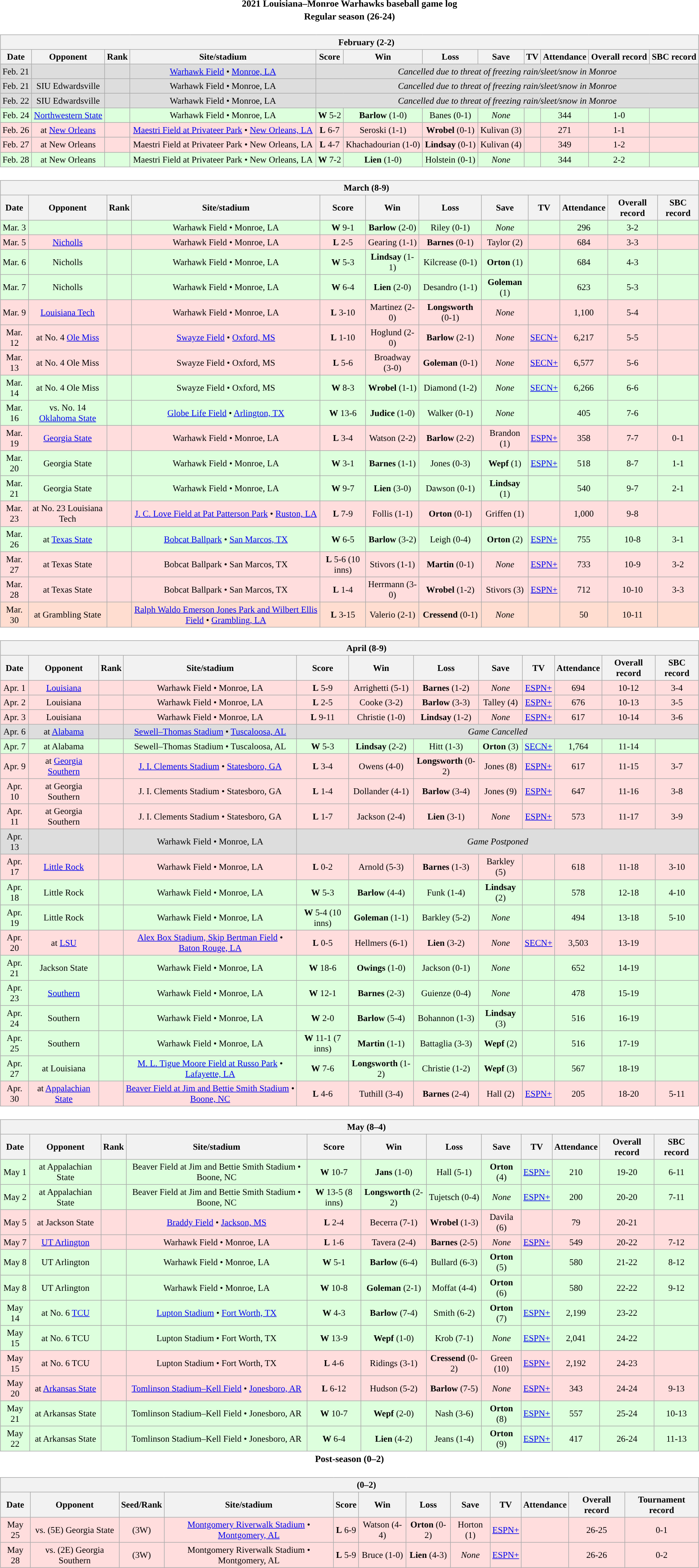<table class="toccolours" width=95% style="clear:both; margin:1.5em auto; text-align:center;">
<tr>
<th colspan=2>2021 Louisiana–Monroe Warhawks baseball game log</th>
</tr>
<tr>
<th colspan=2>Regular season (26-24)</th>
</tr>
<tr valign="top">
<td><br><table class="wikitable collapsible" style="margin:auto; width:100%; text-align:center; font-size:95%">
<tr>
<th colspan=12 style="padding-left:4em;">February (2-2)</th>
</tr>
<tr>
<th>Date</th>
<th>Opponent</th>
<th>Rank</th>
<th>Site/stadium</th>
<th>Score</th>
<th>Win</th>
<th>Loss</th>
<th>Save</th>
<th>TV</th>
<th>Attendance</th>
<th>Overall record</th>
<th>SBC record</th>
</tr>
<tr align="center" bgcolor=#dddddd>
<td>Feb. 21</td>
<td></td>
<td></td>
<td><a href='#'>Warhawk Field</a> • <a href='#'>Monroe, LA</a></td>
<td colspan=8><em>Cancelled due to threat of freezing rain/sleet/snow in Monroe</em></td>
</tr>
<tr align="center" bgcolor=#dddddd>
<td>Feb. 21</td>
<td>SIU Edwardsville</td>
<td></td>
<td>Warhawk Field • Monroe, LA</td>
<td colspan=8><em>Cancelled due to threat of freezing rain/sleet/snow in Monroe</em></td>
</tr>
<tr align="center" bgcolor=#dddddd>
<td>Feb. 22</td>
<td>SIU Edwardsville</td>
<td></td>
<td>Warhawk Field • Monroe, LA</td>
<td colspan=8><em>Cancelled due to threat of freezing rain/sleet/snow in Monroe</em></td>
</tr>
<tr align="center" bgcolor=#ddffdd>
<td>Feb. 24</td>
<td><a href='#'>Northwestern State</a></td>
<td></td>
<td>Warhawk Field • Monroe, LA</td>
<td><strong>W</strong> 5-2</td>
<td><strong>Barlow</strong> (1-0)</td>
<td>Banes (0-1)</td>
<td><em>None</em></td>
<td></td>
<td>344</td>
<td>1-0</td>
<td></td>
</tr>
<tr align="center" bgcolor=#ffdddd>
<td>Feb. 26</td>
<td>at <a href='#'>New Orleans</a></td>
<td></td>
<td><a href='#'>Maestri Field at Privateer Park</a> • <a href='#'>New Orleans, LA</a></td>
<td><strong>L</strong> 6-7</td>
<td>Seroski (1-1)</td>
<td><strong>Wrobel</strong> (0-1)</td>
<td>Kulivan (3)</td>
<td></td>
<td>271</td>
<td>1-1</td>
<td></td>
</tr>
<tr align="center" bgcolor=#ffdddd>
<td>Feb. 27</td>
<td>at New Orleans</td>
<td></td>
<td>Maestri Field at Privateer Park • New Orleans, LA</td>
<td><strong>L</strong> 4-7</td>
<td>Khachadourian (1-0)</td>
<td><strong>Lindsay</strong> (0-1)</td>
<td>Kulivan (4)</td>
<td></td>
<td>349</td>
<td>1-2</td>
<td></td>
</tr>
<tr align="center" bgcolor=#ddffdd>
<td>Feb. 28</td>
<td>at New Orleans</td>
<td></td>
<td>Maestri Field at Privateer Park • New Orleans, LA</td>
<td><strong>W</strong> 7-2</td>
<td><strong>Lien</strong> (1-0)</td>
<td>Holstein (0-1)</td>
<td><em>None</em></td>
<td></td>
<td>344</td>
<td>2-2</td>
<td></td>
</tr>
</table>
</td>
</tr>
<tr>
<td><br><table class="wikitable collapsible " style="margin:auto; width:100%; text-align:center; font-size:95%">
<tr>
<th colspan=12 style="padding-left:4em;">March (8-9)</th>
</tr>
<tr>
<th>Date</th>
<th>Opponent</th>
<th>Rank</th>
<th>Site/stadium</th>
<th>Score</th>
<th>Win</th>
<th>Loss</th>
<th>Save</th>
<th>TV</th>
<th>Attendance</th>
<th>Overall record</th>
<th>SBC record</th>
</tr>
<tr align="center" bgcolor=#ddffdd>
<td>Mar. 3</td>
<td></td>
<td></td>
<td>Warhawk Field • Monroe, LA</td>
<td><strong>W</strong> 9-1</td>
<td><strong>Barlow</strong> (2-0)</td>
<td>Riley (0-1)</td>
<td><em>None</em></td>
<td></td>
<td>296</td>
<td>3-2</td>
<td></td>
</tr>
<tr align="center" bgcolor=#ffdddd>
<td>Mar. 5</td>
<td><a href='#'>Nicholls</a></td>
<td></td>
<td>Warhawk Field • Monroe, LA</td>
<td><strong>L</strong> 2-5</td>
<td>Gearing (1-1)</td>
<td><strong>Barnes</strong> (0-1)</td>
<td>Taylor (2)</td>
<td></td>
<td>684</td>
<td>3-3</td>
<td></td>
</tr>
<tr align="center" bgcolor=#ddffdd>
<td>Mar. 6</td>
<td>Nicholls</td>
<td></td>
<td>Warhawk Field • Monroe, LA</td>
<td><strong>W</strong> 5-3</td>
<td><strong>Lindsay</strong> (1-1)</td>
<td>Kilcrease (0-1)</td>
<td><strong>Orton</strong> (1)</td>
<td></td>
<td>684</td>
<td>4-3</td>
<td></td>
</tr>
<tr align="center" bgcolor=#ddffdd>
<td>Mar. 7</td>
<td>Nicholls</td>
<td></td>
<td>Warhawk Field • Monroe, LA</td>
<td><strong>W</strong> 6-4</td>
<td><strong>Lien</strong> (2-0)</td>
<td>Desandro (1-1)</td>
<td><strong>Goleman</strong> (1)</td>
<td></td>
<td>623</td>
<td>5-3</td>
<td></td>
</tr>
<tr align="center" bgcolor=#ffdddd>
<td>Mar. 9</td>
<td><a href='#'>Louisiana Tech</a></td>
<td></td>
<td>Warhawk Field • Monroe, LA</td>
<td><strong>L</strong> 3-10</td>
<td>Martinez (2-0)</td>
<td><strong>Longsworth</strong> (0-1)</td>
<td><em>None</em></td>
<td></td>
<td>1,100</td>
<td>5-4</td>
<td></td>
</tr>
<tr align="center" bgcolor=#ffdddd>
<td>Mar. 12</td>
<td>at No. 4 <a href='#'>Ole Miss</a></td>
<td></td>
<td><a href='#'>Swayze Field</a> • <a href='#'>Oxford, MS</a></td>
<td><strong>L</strong> 1-10</td>
<td>Hoglund (2-0)</td>
<td><strong>Barlow</strong> (2-1)</td>
<td><em>None</em></td>
<td><a href='#'>SECN+</a></td>
<td>6,217</td>
<td>5-5</td>
<td></td>
</tr>
<tr align="center" bgcolor=#ffdddd>
<td>Mar. 13</td>
<td>at No. 4 Ole Miss</td>
<td></td>
<td>Swayze Field • Oxford, MS</td>
<td><strong>L</strong> 5-6</td>
<td>Broadway (3-0)</td>
<td><strong>Goleman</strong> (0-1)</td>
<td><em>None</em></td>
<td><a href='#'>SECN+</a></td>
<td>6,577</td>
<td>5-6</td>
<td></td>
</tr>
<tr align="center" bgcolor=#ddffdd>
<td>Mar. 14</td>
<td>at No. 4 Ole Miss</td>
<td></td>
<td>Swayze Field • Oxford, MS</td>
<td><strong>W</strong> 8-3</td>
<td><strong>Wrobel</strong> (1-1)</td>
<td>Diamond (1-2)</td>
<td><em>None</em></td>
<td><a href='#'>SECN+</a></td>
<td>6,266</td>
<td>6-6</td>
<td></td>
</tr>
<tr align="center" bgcolor=#ddffdd>
<td>Mar. 16</td>
<td>vs. No. 14 <a href='#'>Oklahoma State</a></td>
<td></td>
<td><a href='#'>Globe Life Field</a> • <a href='#'>Arlington, TX</a></td>
<td><strong>W</strong> 13-6</td>
<td><strong>Judice</strong> (1-0)</td>
<td>Walker (0-1)</td>
<td><em>None</em></td>
<td></td>
<td>405</td>
<td>7-6</td>
<td></td>
</tr>
<tr align="center" bgcolor=#ffdddd>
<td>Mar. 19</td>
<td><a href='#'>Georgia State</a></td>
<td></td>
<td>Warhawk Field • Monroe, LA</td>
<td><strong>L</strong> 3-4</td>
<td>Watson (2-2)</td>
<td><strong>Barlow</strong> (2-2)</td>
<td>Brandon (1)</td>
<td><a href='#'>ESPN+</a></td>
<td>358</td>
<td>7-7</td>
<td>0-1</td>
</tr>
<tr align="center" bgcolor=#ddffdd>
<td>Mar. 20</td>
<td>Georgia State</td>
<td></td>
<td>Warhawk Field • Monroe, LA</td>
<td><strong>W</strong> 3-1</td>
<td><strong>Barnes</strong> (1-1)</td>
<td>Jones (0-3)</td>
<td><strong>Wepf</strong> (1)</td>
<td><a href='#'>ESPN+</a></td>
<td>518</td>
<td>8-7</td>
<td>1-1</td>
</tr>
<tr align="center" bgcolor=#ddffdd>
<td>Mar. 21</td>
<td>Georgia State</td>
<td></td>
<td>Warhawk Field • Monroe, LA</td>
<td><strong>W</strong> 9-7</td>
<td><strong>Lien</strong> (3-0)</td>
<td>Dawson (0-1)</td>
<td><strong>Lindsay</strong> (1)</td>
<td></td>
<td>540</td>
<td>9-7</td>
<td>2-1</td>
</tr>
<tr align="center" bgcolor=#ffdddd>
<td>Mar. 23</td>
<td>at No. 23 Louisiana Tech</td>
<td></td>
<td><a href='#'>J. C. Love Field at Pat Patterson Park</a> • <a href='#'>Ruston, LA</a></td>
<td><strong>L</strong> 7-9</td>
<td>Follis (1-1)</td>
<td><strong>Orton</strong> (0-1)</td>
<td>Griffen (1)</td>
<td></td>
<td>1,000</td>
<td>9-8</td>
<td></td>
</tr>
<tr align="center" bgcolor=#ddffdd>
<td>Mar. 26</td>
<td>at <a href='#'>Texas State</a></td>
<td></td>
<td><a href='#'>Bobcat Ballpark</a> • <a href='#'>San Marcos, TX</a></td>
<td><strong>W</strong> 6-5</td>
<td><strong>Barlow</strong> (3-2)</td>
<td>Leigh (0-4)</td>
<td><strong>Orton</strong> (2)</td>
<td><a href='#'>ESPN+</a></td>
<td>755</td>
<td>10-8</td>
<td>3-1</td>
</tr>
<tr align="center" bgcolor=#ffdddd>
<td>Mar. 27</td>
<td>at Texas State</td>
<td></td>
<td>Bobcat Ballpark • San Marcos, TX</td>
<td><strong>L</strong> 5-6 (10 inns)</td>
<td>Stivors (1-1)</td>
<td><strong>Martin</strong> (0-1)</td>
<td><em>None</em></td>
<td><a href='#'>ESPN+</a></td>
<td>733</td>
<td>10-9</td>
<td>3-2</td>
</tr>
<tr align="center" bgcolor=#ffdddd>
<td>Mar. 28</td>
<td>at Texas State</td>
<td></td>
<td>Bobcat Ballpark • San Marcos, TX</td>
<td><strong>L</strong> 1-4</td>
<td>Herrmann (3-0)</td>
<td><strong>Wrobel</strong> (1-2)</td>
<td>Stivors (3)</td>
<td><a href='#'>ESPN+</a></td>
<td>712</td>
<td>10-10</td>
<td>3-3</td>
</tr>
<tr align="center" bgcolor=#ffddd>
<td>Mar. 30</td>
<td>at Grambling State</td>
<td></td>
<td><a href='#'>Ralph Waldo Emerson Jones Park and Wilbert Ellis Field</a> • <a href='#'>Grambling, LA</a></td>
<td><strong>L</strong> 3-15</td>
<td>Valerio (2-1)</td>
<td><strong>Cressend</strong> (0-1)</td>
<td><em>None</em></td>
<td></td>
<td>50</td>
<td>10-11</td>
<td></td>
</tr>
</table>
</td>
</tr>
<tr>
<td><br><table class="wikitable collapsible" style="margin:auto; width:100%; text-align:center; font-size:95%">
<tr>
<th colspan=12 style="padding-left:4em;">April (8-9)</th>
</tr>
<tr>
<th>Date</th>
<th>Opponent</th>
<th>Rank</th>
<th>Site/stadium</th>
<th>Score</th>
<th>Win</th>
<th>Loss</th>
<th>Save</th>
<th>TV</th>
<th>Attendance</th>
<th>Overall record</th>
<th>SBC record</th>
</tr>
<tr align="center" bgcolor=#ffdddd>
<td>Apr. 1</td>
<td><a href='#'>Louisiana</a></td>
<td></td>
<td>Warhawk Field • Monroe, LA</td>
<td><strong>L</strong> 5-9</td>
<td>Arrighetti (5-1)</td>
<td><strong>Barnes</strong> (1-2)</td>
<td><em>None</em></td>
<td><a href='#'>ESPN+</a></td>
<td>694</td>
<td>10-12</td>
<td>3-4</td>
</tr>
<tr align="center" bgcolor=#ffdddd>
<td>Apr. 2</td>
<td>Louisiana</td>
<td></td>
<td>Warhawk Field • Monroe, LA</td>
<td><strong>L</strong> 2-5</td>
<td>Cooke (3-2)</td>
<td><strong>Barlow</strong> (3-3)</td>
<td>Talley (4)</td>
<td><a href='#'>ESPN+</a></td>
<td>676</td>
<td>10-13</td>
<td>3-5</td>
</tr>
<tr align="center" bgcolor=#ffdddd>
<td>Apr. 3</td>
<td>Louisiana</td>
<td></td>
<td>Warhawk Field • Monroe, LA</td>
<td><strong>L</strong> 9-11</td>
<td>Christie (1-0)</td>
<td><strong>Lindsay</strong> (1-2)</td>
<td><em>None</em></td>
<td><a href='#'>ESPN+</a></td>
<td>617</td>
<td>10-14</td>
<td>3-6</td>
</tr>
<tr align="center" bgcolor=#dddddd>
<td>Apr. 6</td>
<td>at <a href='#'>Alabama</a></td>
<td></td>
<td><a href='#'>Sewell–Thomas Stadium</a> • <a href='#'>Tuscaloosa, AL</a></td>
<td colspan=12><em>Game Cancelled</em></td>
</tr>
<tr align="center" bgcolor=#ddffdd>
<td>Apr. 7</td>
<td>at Alabama</td>
<td></td>
<td>Sewell–Thomas Stadium • Tuscaloosa, AL</td>
<td><strong>W</strong> 5-3</td>
<td><strong>Lindsay</strong> (2-2)</td>
<td>Hitt (1-3)</td>
<td><strong>Orton</strong> (3)</td>
<td><a href='#'>SECN+</a></td>
<td>1,764</td>
<td>11-14</td>
<td></td>
</tr>
<tr align="center" bgcolor=#ffdddd>
<td>Apr. 9</td>
<td>at <a href='#'>Georgia Southern</a></td>
<td></td>
<td><a href='#'>J. I. Clements Stadium</a> • <a href='#'>Statesboro, GA</a></td>
<td><strong>L</strong> 3-4</td>
<td>Owens (4-0)</td>
<td><strong>Longsworth</strong> (0-2)</td>
<td>Jones (8)</td>
<td><a href='#'>ESPN+</a></td>
<td>617</td>
<td>11-15</td>
<td>3-7</td>
</tr>
<tr align="center" bgcolor=#ffdddd>
<td>Apr. 10</td>
<td>at Georgia Southern</td>
<td></td>
<td>J. I. Clements Stadium • Statesboro, GA</td>
<td><strong>L</strong> 1-4</td>
<td>Dollander (4-1)</td>
<td><strong>Barlow</strong> (3-4)</td>
<td>Jones (9)</td>
<td><a href='#'>ESPN+</a></td>
<td>647</td>
<td>11-16</td>
<td>3-8</td>
</tr>
<tr align="center" bgcolor=#ffdddd>
<td>Apr. 11</td>
<td>at Georgia Southern</td>
<td></td>
<td>J. I. Clements Stadium • Statesboro, GA</td>
<td><strong>L</strong> 1-7</td>
<td>Jackson (2-4)</td>
<td><strong>Lien</strong> (3-1)</td>
<td><em>None</em></td>
<td><a href='#'>ESPN+</a></td>
<td>573</td>
<td>11-17</td>
<td>3-9</td>
</tr>
<tr align="center" bgcolor=#dddddd>
<td>Apr. 13</td>
<td></td>
<td></td>
<td>Warhawk Field • Monroe, LA</td>
<td colspan=12><em>Game Postponed</em></td>
</tr>
<tr align="center" bgcolor=#ffdddd>
<td>Apr. 17</td>
<td><a href='#'>Little Rock</a></td>
<td></td>
<td>Warhawk Field • Monroe, LA</td>
<td><strong>L</strong> 0-2</td>
<td>Arnold (5-3)</td>
<td><strong>Barnes</strong> (1-3)</td>
<td>Barkley (5)</td>
<td></td>
<td>618</td>
<td>11-18</td>
<td>3-10</td>
</tr>
<tr align="center" bgcolor=#ddffdd>
<td>Apr. 18</td>
<td>Little Rock</td>
<td></td>
<td>Warhawk Field • Monroe, LA</td>
<td><strong>W</strong> 5-3</td>
<td><strong>Barlow</strong> (4-4)</td>
<td>Funk (1-4)</td>
<td><strong>Lindsay</strong> (2)</td>
<td></td>
<td>578</td>
<td>12-18</td>
<td>4-10</td>
</tr>
<tr align="center" bgcolor=#ddffdd>
<td>Apr. 19</td>
<td>Little Rock</td>
<td></td>
<td>Warhawk Field • Monroe, LA</td>
<td><strong>W</strong> 5-4 (10 inns)</td>
<td><strong>Goleman</strong> (1-1)</td>
<td>Barkley (5-2)</td>
<td><em>None</em></td>
<td></td>
<td>494</td>
<td>13-18</td>
<td>5-10</td>
</tr>
<tr align="center" bgcolor=#ffdddd>
<td>Apr. 20</td>
<td>at <a href='#'>LSU</a></td>
<td></td>
<td><a href='#'>Alex Box Stadium, Skip Bertman Field</a> • <a href='#'>Baton Rouge, LA</a></td>
<td><strong>L</strong> 0-5</td>
<td>Hellmers (6-1)</td>
<td><strong>Lien</strong> (3-2)</td>
<td><em>None</em></td>
<td><a href='#'>SECN+</a></td>
<td>3,503</td>
<td>13-19</td>
<td></td>
</tr>
<tr align="center" bgcolor=#ddffdd>
<td>Apr. 21</td>
<td>Jackson State</td>
<td></td>
<td>Warhawk Field • Monroe, LA</td>
<td><strong>W</strong> 18-6</td>
<td><strong>Owings</strong> (1-0)</td>
<td>Jackson (0-1)</td>
<td><em>None</em></td>
<td></td>
<td>652</td>
<td>14-19</td>
<td></td>
</tr>
<tr align="center" bgcolor=#ddffdd>
<td>Apr. 23</td>
<td><a href='#'>Southern</a></td>
<td></td>
<td>Warhawk Field • Monroe, LA</td>
<td><strong>W</strong> 12-1</td>
<td><strong>Barnes</strong> (2-3)</td>
<td>Guienze (0-4)</td>
<td><em>None</em></td>
<td></td>
<td>478</td>
<td>15-19</td>
<td></td>
</tr>
<tr align="center" bgcolor=#ddffdd>
<td>Apr. 24</td>
<td>Southern</td>
<td></td>
<td>Warhawk Field • Monroe, LA</td>
<td><strong>W</strong> 2-0</td>
<td><strong>Barlow</strong> (5-4)</td>
<td>Bohannon (1-3)</td>
<td><strong>Lindsay</strong> (3)</td>
<td></td>
<td>516</td>
<td>16-19</td>
<td></td>
</tr>
<tr align="center" bgcolor=#ddffdd>
<td>Apr. 25</td>
<td>Southern</td>
<td></td>
<td>Warhawk Field • Monroe, LA</td>
<td><strong>W</strong> 11-1 (7 inns)</td>
<td><strong>Martin</strong> (1-1)</td>
<td>Battaglia (3-3)</td>
<td><strong>Wepf</strong> (2)</td>
<td></td>
<td>516</td>
<td>17-19</td>
<td></td>
</tr>
<tr align="center" bgcolor=#ddffdd>
<td>Apr. 27</td>
<td>at Louisiana</td>
<td></td>
<td><a href='#'>M. L. Tigue Moore Field at Russo Park</a> • <a href='#'>Lafayette, LA</a></td>
<td><strong>W</strong> 7-6</td>
<td><strong>Longsworth</strong> (1-2)</td>
<td>Christie (1-2)</td>
<td><strong>Wepf</strong> (3)</td>
<td></td>
<td>567</td>
<td>18-19</td>
<td></td>
</tr>
<tr align="center" bgcolor=#ffdddd>
<td>Apr. 30</td>
<td>at <a href='#'>Appalachian State</a></td>
<td></td>
<td><a href='#'>Beaver Field at Jim and Bettie Smith Stadium</a> • <a href='#'>Boone, NC</a></td>
<td><strong>L</strong> 4-6</td>
<td>Tuthill (3-4)</td>
<td><strong>Barnes</strong> (2-4)</td>
<td>Hall (2)</td>
<td><a href='#'>ESPN+</a></td>
<td>205</td>
<td>18-20</td>
<td>5-11</td>
</tr>
</table>
</td>
</tr>
<tr>
<td><br><table class="wikitable collapsible" style="margin:auto; width:100%; text-align:center; font-size:95%">
<tr>
<th colspan=13 style="padding-left:4em;">May (8–4)</th>
</tr>
<tr>
<th>Date</th>
<th>Opponent</th>
<th>Rank</th>
<th>Site/stadium</th>
<th>Score</th>
<th>Win</th>
<th>Loss</th>
<th>Save</th>
<th>TV</th>
<th>Attendance</th>
<th>Overall record</th>
<th>SBC record</th>
</tr>
<tr align="center" bgcolor=#ddffdd>
<td>May 1</td>
<td>at Appalachian State</td>
<td></td>
<td>Beaver Field at Jim and Bettie Smith Stadium • Boone, NC</td>
<td><strong>W</strong> 10-7</td>
<td><strong>Jans</strong> (1-0)</td>
<td>Hall (5-1)</td>
<td><strong>Orton</strong> (4)</td>
<td><a href='#'>ESPN+</a></td>
<td>210</td>
<td>19-20</td>
<td>6-11</td>
</tr>
<tr align="center" bgcolor=#ddffdd>
<td>May 2</td>
<td>at Appalachian State</td>
<td></td>
<td>Beaver Field at Jim and Bettie Smith Stadium • Boone, NC</td>
<td><strong>W</strong> 13-5 (8 inns)</td>
<td><strong>Longsworth</strong> (2-2)</td>
<td>Tujetsch (0-4)</td>
<td><em>None</em></td>
<td><a href='#'>ESPN+</a></td>
<td>200</td>
<td>20-20</td>
<td>7-11</td>
</tr>
<tr align="center" bgcolor=#ffdddd>
<td>May 5</td>
<td>at Jackson State</td>
<td></td>
<td><a href='#'>Braddy Field</a> • <a href='#'>Jackson, MS</a></td>
<td><strong>L</strong> 2-4</td>
<td>Becerra (7-1)</td>
<td><strong>Wrobel</strong> (1-3)</td>
<td>Davila (6)</td>
<td></td>
<td>79</td>
<td>20-21</td>
<td></td>
</tr>
<tr align="center" bgcolor=#ffdddd>
<td>May 7</td>
<td><a href='#'>UT Arlington</a></td>
<td></td>
<td>Warhawk Field • Monroe, LA</td>
<td><strong>L</strong> 1-6</td>
<td>Tavera (2-4)</td>
<td><strong>Barnes</strong> (2-5)</td>
<td><em>None</em></td>
<td><a href='#'>ESPN+</a></td>
<td>549</td>
<td>20-22</td>
<td>7-12</td>
</tr>
<tr align="center" bgcolor=#ddffdd>
<td>May 8</td>
<td>UT Arlington</td>
<td></td>
<td>Warhawk Field • Monroe, LA</td>
<td><strong>W</strong> 5-1</td>
<td><strong>Barlow</strong> (6-4)</td>
<td>Bullard (6-3)</td>
<td><strong>Orton</strong> (5)</td>
<td></td>
<td>580</td>
<td>21-22</td>
<td>8-12</td>
</tr>
<tr align="center" bgcolor=#ddffdd>
<td>May 8</td>
<td>UT Arlington</td>
<td></td>
<td>Warhawk Field • Monroe, LA</td>
<td><strong>W</strong> 10-8</td>
<td><strong>Goleman</strong> (2-1)</td>
<td>Moffat (4-4)</td>
<td><strong>Orton</strong> (6)</td>
<td></td>
<td>580</td>
<td>22-22</td>
<td>9-12</td>
</tr>
<tr align="center" bgcolor=#ddffdd>
<td>May 14</td>
<td>at No. 6 <a href='#'>TCU</a></td>
<td></td>
<td><a href='#'>Lupton Stadium</a> • <a href='#'>Fort Worth, TX</a></td>
<td><strong>W</strong> 4-3</td>
<td><strong>Barlow</strong> (7-4)</td>
<td>Smith (6-2)</td>
<td><strong>Orton</strong> (7)</td>
<td><a href='#'>ESPN+</a></td>
<td>2,199</td>
<td>23-22</td>
<td></td>
</tr>
<tr align="center" bgcolor=#ddffdd>
<td>May 15</td>
<td>at No. 6 TCU</td>
<td></td>
<td>Lupton Stadium • Fort Worth, TX</td>
<td><strong>W</strong> 13-9</td>
<td><strong>Wepf</strong> (1-0)</td>
<td>Krob (7-1)</td>
<td><em>None</em></td>
<td><a href='#'>ESPN+</a></td>
<td>2,041</td>
<td>24-22</td>
<td></td>
</tr>
<tr align="center" bgcolor=#ffdddd>
<td>May 15</td>
<td>at No. 6 TCU</td>
<td></td>
<td>Lupton Stadium • Fort Worth, TX</td>
<td><strong>L</strong> 4-6</td>
<td>Ridings (3-1)</td>
<td><strong>Cressend</strong> (0-2)</td>
<td>Green (10)</td>
<td><a href='#'>ESPN+</a></td>
<td>2,192</td>
<td>24-23</td>
<td></td>
</tr>
<tr align="center" bgcolor=#ffdddd>
<td>May 20</td>
<td>at <a href='#'>Arkansas State</a></td>
<td></td>
<td><a href='#'>Tomlinson Stadium–Kell Field</a> • <a href='#'>Jonesboro, AR</a></td>
<td><strong>L</strong> 6-12</td>
<td>Hudson (5-2)</td>
<td><strong>Barlow</strong> (7-5)</td>
<td><em>None</em></td>
<td><a href='#'>ESPN+</a></td>
<td>343</td>
<td>24-24</td>
<td>9-13</td>
</tr>
<tr align="center" bgcolor=#ddffdd>
<td>May 21</td>
<td>at Arkansas State</td>
<td></td>
<td>Tomlinson Stadium–Kell Field • Jonesboro, AR</td>
<td><strong>W</strong> 10-7</td>
<td><strong>Wepf</strong> (2-0)</td>
<td>Nash (3-6)</td>
<td><strong>Orton</strong> (8)</td>
<td><a href='#'>ESPN+</a></td>
<td>557</td>
<td>25-24</td>
<td>10-13</td>
</tr>
<tr align="center" bgcolor=#ddffdd>
<td>May 22</td>
<td>at Arkansas State</td>
<td></td>
<td>Tomlinson Stadium–Kell Field • Jonesboro, AR</td>
<td><strong>W</strong> 6-4</td>
<td><strong>Lien</strong> (4-2)</td>
<td>Jeans (1-4)</td>
<td><strong>Orton</strong> (9)</td>
<td><a href='#'>ESPN+</a></td>
<td>417</td>
<td>26-24</td>
<td>11-13</td>
</tr>
</table>
</td>
</tr>
<tr>
<th colspan=2>Post-season (0–2)</th>
</tr>
<tr>
<td><br><table class="wikitable collapsible" style="margin:auto; width:100%; text-align:center; font-size:95%">
<tr>
<th colspan=12 style="padding-left:4em;"> (0–2)</th>
</tr>
<tr>
<th>Date</th>
<th>Opponent</th>
<th>Seed/Rank</th>
<th>Site/stadium</th>
<th>Score</th>
<th>Win</th>
<th>Loss</th>
<th>Save</th>
<th>TV</th>
<th>Attendance</th>
<th>Overall record</th>
<th>Tournament record</th>
</tr>
<tr align="center" bgcolor=#ffdddd>
<td>May 25</td>
<td>vs. (5E) Georgia State</td>
<td>(3W)</td>
<td><a href='#'>Montgomery Riverwalk Stadium</a> • <a href='#'>Montgomery, AL</a></td>
<td><strong>L</strong> 6-9</td>
<td>Watson (4-4)</td>
<td><strong>Orton</strong> (0-2)</td>
<td>Horton (1)</td>
<td><a href='#'>ESPN+</a></td>
<td></td>
<td>26-25</td>
<td>0-1</td>
</tr>
<tr align="center" bgcolor=#ffdddd>
<td>May 28</td>
<td>vs. (2E) Georgia Southern</td>
<td>(3W)</td>
<td>Montgomery Riverwalk Stadium • Montgomery, AL</td>
<td><strong>L</strong> 5-9</td>
<td>Bruce (1-0)</td>
<td><strong>Lien</strong> (4-3)</td>
<td><em>None</em></td>
<td><a href='#'>ESPN+</a></td>
<td></td>
<td>26-26</td>
<td>0-2</td>
</tr>
</table>
</td>
</tr>
</table>
